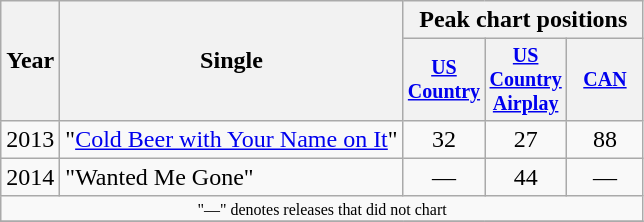<table class="wikitable" style="text-align:center;">
<tr>
<th rowspan="2">Year</th>
<th rowspan="2">Single</th>
<th colspan="3">Peak chart positions</th>
</tr>
<tr style="font-size:smaller;">
<th width="45"><a href='#'>US Country</a><br></th>
<th width="45"><a href='#'>US Country Airplay</a><br></th>
<th width="45"><a href='#'>CAN</a><br></th>
</tr>
<tr>
<td>2013</td>
<td align="left">"<a href='#'>Cold Beer with Your Name on It</a>"</td>
<td>32</td>
<td>27</td>
<td>88</td>
</tr>
<tr>
<td>2014</td>
<td align="left">"Wanted Me Gone"</td>
<td>—</td>
<td>44</td>
<td>—</td>
</tr>
<tr>
<td colspan="5" style="font-size:8pt">"—" denotes releases that did not chart</td>
</tr>
<tr>
</tr>
</table>
